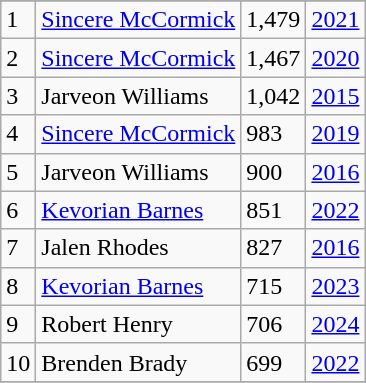<table class="wikitable">
<tr>
</tr>
<tr>
<td>1</td>
<td><a href='#'>Sincere McCormick</a></td>
<td>1,479</td>
<td><a href='#'>2021</a></td>
</tr>
<tr>
<td>2</td>
<td><a href='#'>Sincere McCormick</a></td>
<td>1,467</td>
<td><a href='#'>2020</a></td>
</tr>
<tr>
<td>3</td>
<td>Jarveon Williams</td>
<td>1,042</td>
<td><a href='#'>2015</a></td>
</tr>
<tr>
<td>4</td>
<td><a href='#'>Sincere McCormick</a></td>
<td>983</td>
<td><a href='#'>2019</a></td>
</tr>
<tr>
<td>5</td>
<td>Jarveon Williams</td>
<td>900</td>
<td><a href='#'>2016</a></td>
</tr>
<tr>
<td>6</td>
<td><a href='#'>Kevorian Barnes</a></td>
<td>851</td>
<td><a href='#'>2022</a></td>
</tr>
<tr>
<td>7</td>
<td>Jalen Rhodes</td>
<td>827</td>
<td><a href='#'>2016</a></td>
</tr>
<tr>
<td>8</td>
<td><a href='#'>Kevorian Barnes</a></td>
<td>715</td>
<td><a href='#'>2023</a></td>
</tr>
<tr>
<td>9</td>
<td>Robert Henry</td>
<td>706</td>
<td><a href='#'>2024</a></td>
</tr>
<tr>
<td>10</td>
<td>Brenden Brady</td>
<td>699</td>
<td><a href='#'>2022</a></td>
</tr>
<tr>
</tr>
</table>
